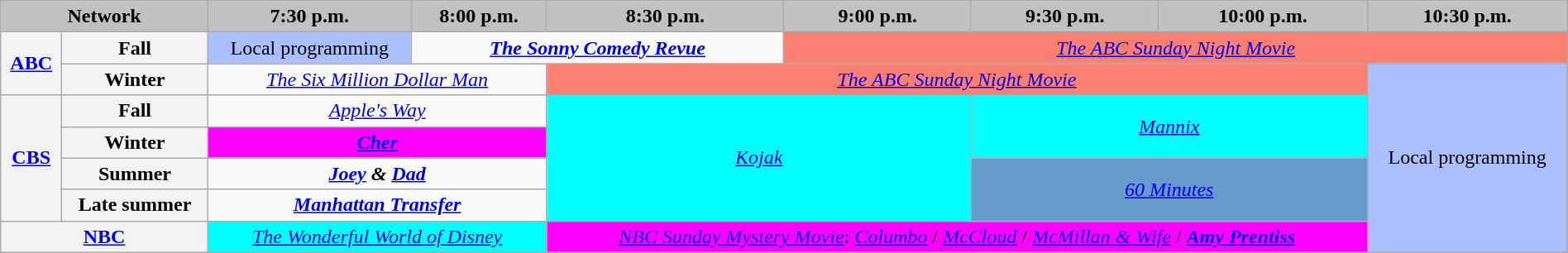<table class="wikitable plainrowheaders" style="width:100%; margin:auto; text-align:center;">
<tr>
<th colspan="2" style="background-color:#C0C0C0;text-align:center">Network</th>
<th style="background-color:#C0C0C0;text-align:center">7:30 p.m.</th>
<th style="background-color:#C0C0C0;text-align:center">8:00 p.m.</th>
<th style="background-color:#C0C0C0;text-align:center">8:30 p.m.</th>
<th style="background-color:#C0C0C0;text-align:center">9:00 p.m.</th>
<th style="background-color:#C0C0C0;text-align:center">9:30 p.m.</th>
<th style="background-color:#C0C0C0;text-align:center">10:00 p.m.</th>
<th style="background-color:#C0C0C0;text-align:center">10:30 p.m.</th>
</tr>
<tr>
<th rowspan="2"><a href='#'>ABC</a></th>
<th>Fall</th>
<td style="background:#abbfff;">Local programming</td>
<td colspan="2"><strong><em><a href='#'>The Sonny Comedy Revue</a></em></strong></td>
<td colspan="4" style="background:#FA8072;"><em><a href='#'>The ABC Sunday Night Movie</a></em></td>
</tr>
<tr>
<th>Winter</th>
<td colspan="2"><em><a href='#'>The Six Million Dollar Man</a></em></td>
<td colspan="4" style="background:#FA8072;"><em><a href='#'>The ABC Sunday Night Movie</a></em></td>
<td style="background:#abbfff;" rowspan="6">Local programming</td>
</tr>
<tr>
<th rowspan="4"><a href='#'>CBS</a></th>
<th>Fall</th>
<td colspan="2"><em><a href='#'>Apple's Way</a></em></td>
<td style="background:#00FFFF;" colspan="2" rowspan="4"><em><a href='#'>Kojak</a></em> </td>
<td style="background:#00FFFF;" colspan="2" rowspan="2"><em><a href='#'>Mannix</a></em> </td>
</tr>
<tr>
<th>Winter</th>
<td colspan="2" style="background:#FF00FF;"><strong><em><a href='#'>Cher</a></em></strong> </td>
</tr>
<tr>
<th>Summer</th>
<td colspan="2"><strong><em><a href='#'>Joey</a> & <a href='#'>Dad</a></em></strong></td>
<td colspan="2" rowspan="2" style="background:#6699CC;"><em><a href='#'>60 Minutes</a></em></td>
</tr>
<tr>
<th>Late summer</th>
<td colspan="2"><strong><em><a href='#'>Manhattan Transfer</a></em></strong></td>
</tr>
<tr>
<th colspan="2"><a href='#'>NBC</a></th>
<td style="background:#00FFFF;" colspan="2"><em><a href='#'>The Wonderful World of Disney</a></em> </td>
<td style="background:#FF00FF;" colspan="4"><em><a href='#'>NBC Sunday Mystery Movie</a></em>: <em><a href='#'>Columbo</a></em> / <em><a href='#'>McCloud</a></em> / <em><a href='#'>McMillan & Wife</a></em> / <strong><em><a href='#'>Amy Prentiss</a></em></strong> </td>
</tr>
</table>
